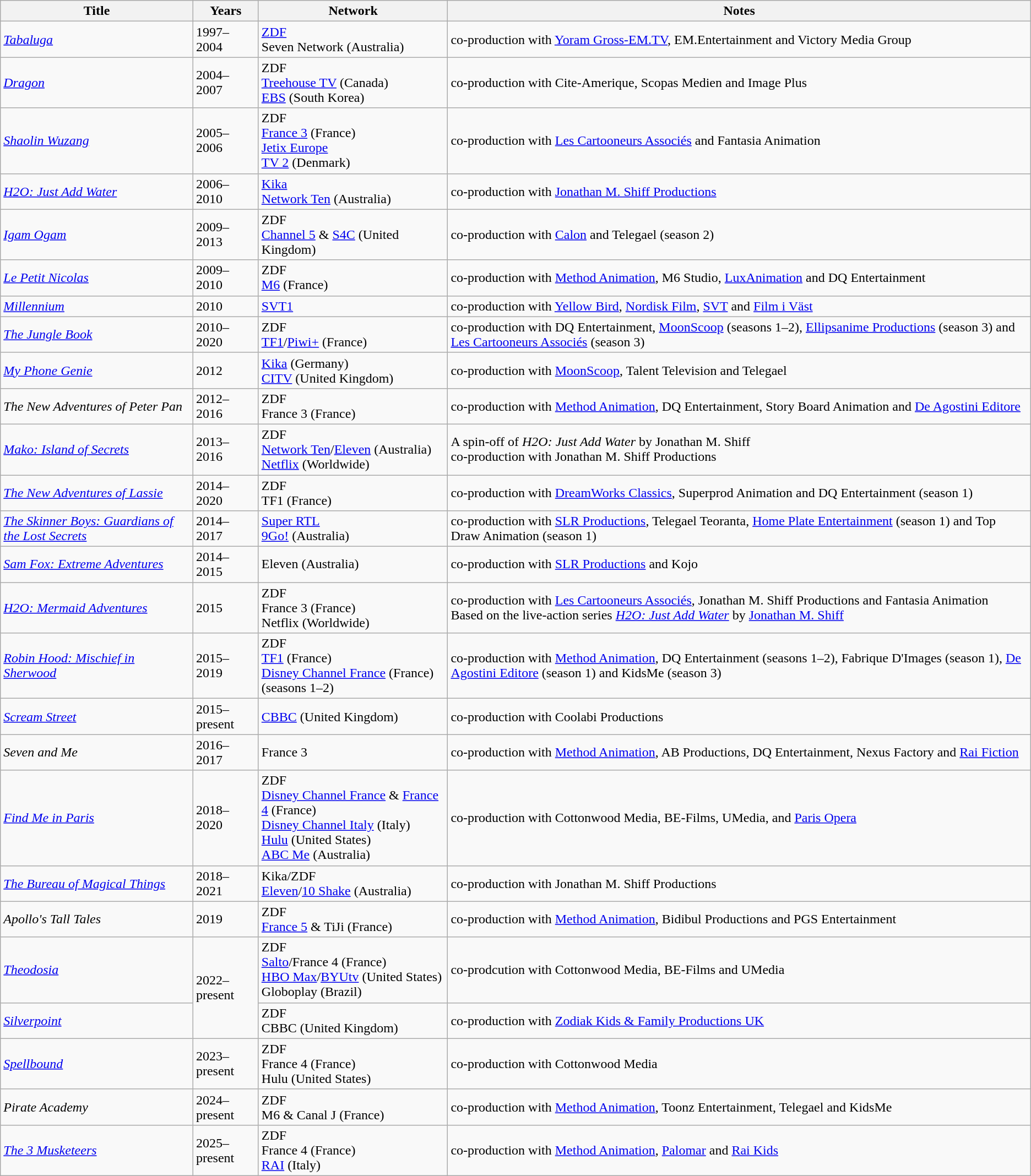<table class="wikitable sortable">
<tr>
<th>Title</th>
<th>Years</th>
<th>Network</th>
<th>Notes</th>
</tr>
<tr>
<td><em><a href='#'>Tabaluga</a></em></td>
<td>1997–2004</td>
<td><a href='#'>ZDF</a><br>Seven Network (Australia)</td>
<td>co-production with <a href='#'>Yoram Gross-EM.TV</a>, EM.Entertainment and Victory Media Group</td>
</tr>
<tr>
<td><em><a href='#'>Dragon</a></em></td>
<td>2004–2007</td>
<td>ZDF<br><a href='#'>Treehouse TV</a> (Canada)<br><a href='#'>EBS</a> (South Korea)</td>
<td>co-production with Cite-Amerique, Scopas Medien and Image Plus</td>
</tr>
<tr>
<td><em><a href='#'>Shaolin Wuzang</a></em></td>
<td>2005–2006</td>
<td>ZDF<br><a href='#'>France 3</a> (France)<br><a href='#'>Jetix Europe</a><br><a href='#'>TV 2</a> (Denmark)</td>
<td>co-production with <a href='#'>Les Cartooneurs Associés</a> and Fantasia Animation</td>
</tr>
<tr>
<td><em><a href='#'>H2O: Just Add Water</a></em></td>
<td>2006–2010</td>
<td><a href='#'>Kika</a><br><a href='#'>Network Ten</a> (Australia)</td>
<td>co-production with <a href='#'>Jonathan M. Shiff Productions</a></td>
</tr>
<tr>
<td><em><a href='#'>Igam Ogam</a></em></td>
<td>2009–2013</td>
<td>ZDF<br><a href='#'>Channel 5</a> & <a href='#'>S4C</a> (United Kingdom)</td>
<td>co-production with <a href='#'>Calon</a> and Telegael (season 2)</td>
</tr>
<tr>
<td><em><a href='#'>Le Petit Nicolas</a></em></td>
<td>2009–2010</td>
<td>ZDF<br><a href='#'>M6</a> (France)</td>
<td>co-production with <a href='#'>Method Animation</a>, M6 Studio, <a href='#'>LuxAnimation</a> and DQ Entertainment</td>
</tr>
<tr>
<td><em><a href='#'>Millennium</a></em></td>
<td>2010</td>
<td><a href='#'>SVT1</a></td>
<td>co-production with <a href='#'>Yellow Bird</a>, <a href='#'>Nordisk Film</a>, <a href='#'>SVT</a> and <a href='#'>Film i Väst</a></td>
</tr>
<tr>
<td><em><a href='#'>The Jungle Book</a></em></td>
<td>2010–2020</td>
<td>ZDF<br><a href='#'>TF1</a>/<a href='#'>Piwi+</a> (France)</td>
<td>co-production with DQ Entertainment, <a href='#'>MoonScoop</a> (seasons 1–2), <a href='#'>Ellipsanime Productions</a> (season 3) and <a href='#'>Les Cartooneurs Associés</a> (season 3)</td>
</tr>
<tr>
<td><em><a href='#'>My Phone Genie</a></em></td>
<td>2012</td>
<td><a href='#'>Kika</a> (Germany)<br><a href='#'>CITV</a> (United Kingdom)</td>
<td>co-production with <a href='#'>MoonScoop</a>, Talent Television and Telegael</td>
</tr>
<tr>
<td><em>The New Adventures of Peter Pan</em></td>
<td>2012–2016</td>
<td>ZDF<br>France 3 (France)</td>
<td>co-production with <a href='#'>Method Animation</a>, DQ Entertainment, Story Board Animation and <a href='#'>De Agostini Editore</a></td>
</tr>
<tr>
<td><em><a href='#'>Mako: Island of Secrets</a></em></td>
<td>2013–2016</td>
<td>ZDF<br><a href='#'>Network Ten</a>/<a href='#'>Eleven</a> (Australia)<br><a href='#'>Netflix</a> (Worldwide)</td>
<td>A spin-off of <em>H2O: Just Add Water</em> by Jonathan M. Shiff<br>co-production with Jonathan M. Shiff Productions</td>
</tr>
<tr>
<td><em><a href='#'>The New Adventures of Lassie</a></em></td>
<td>2014–2020</td>
<td>ZDF<br>TF1 (France)</td>
<td>co-production with <a href='#'>DreamWorks Classics</a>, Superprod Animation and DQ Entertainment (season 1)</td>
</tr>
<tr>
<td><em><a href='#'>The Skinner Boys: Guardians of the Lost Secrets</a></em></td>
<td>2014–2017</td>
<td><a href='#'>Super RTL</a><br><a href='#'>9Go!</a> (Australia)</td>
<td>co-production with <a href='#'>SLR Productions</a>, Telegael Teoranta, <a href='#'>Home Plate Entertainment</a> (season 1) and Top Draw Animation (season 1)</td>
</tr>
<tr>
<td><em><a href='#'>Sam Fox: Extreme Adventures</a></em></td>
<td>2014–2015</td>
<td>Eleven (Australia)</td>
<td>co-production with <a href='#'>SLR Productions</a> and Kojo</td>
</tr>
<tr>
<td><em><a href='#'>H2O: Mermaid Adventures</a></em></td>
<td>2015</td>
<td>ZDF<br>France 3 (France)<br>Netflix (Worldwide)</td>
<td>co-production with <a href='#'>Les Cartooneurs Associés</a>, Jonathan M. Shiff Productions and Fantasia Animation<br>Based on the live-action series <em><a href='#'>H2O: Just Add Water</a></em> by <a href='#'>Jonathan M. Shiff</a></td>
</tr>
<tr>
<td><em><a href='#'>Robin Hood: Mischief in Sherwood</a></em></td>
<td>2015–2019</td>
<td>ZDF<br><a href='#'>TF1</a> (France)<br><a href='#'>Disney Channel France</a> (France) (seasons 1–2)</td>
<td>co-production with <a href='#'>Method Animation</a>, DQ Entertainment (seasons 1–2), Fabrique D'Images (season 1), <a href='#'>De Agostini Editore</a> (season 1) and KidsMe (season 3)</td>
</tr>
<tr>
<td><em><a href='#'>Scream Street</a></em></td>
<td>2015–present</td>
<td><a href='#'>CBBC</a> (United Kingdom)</td>
<td>co-production with Coolabi Productions</td>
</tr>
<tr>
<td><em>Seven and Me</em></td>
<td>2016–2017</td>
<td>France 3</td>
<td>co-production with <a href='#'>Method Animation</a>, AB Productions, DQ Entertainment, Nexus Factory and <a href='#'>Rai Fiction</a></td>
</tr>
<tr>
<td><em><a href='#'>Find Me in Paris</a></em></td>
<td>2018–2020</td>
<td>ZDF<br><a href='#'>Disney Channel France</a> & <a href='#'>France 4</a> (France)<br><a href='#'>Disney Channel Italy</a> (Italy)<br><a href='#'>Hulu</a> (United States)<br><a href='#'>ABC Me</a> (Australia)</td>
<td>co-production with Cottonwood Media, BE-Films, UMedia, and <a href='#'>Paris Opera</a></td>
</tr>
<tr>
<td><em><a href='#'>The Bureau of Magical Things</a></em></td>
<td>2018–2021</td>
<td>Kika/ZDF<br><a href='#'>Eleven</a>/<a href='#'>10 Shake</a> (Australia)</td>
<td>co-production with Jonathan M. Shiff Productions</td>
</tr>
<tr>
<td><em>Apollo's Tall Tales</em></td>
<td>2019</td>
<td>ZDF<br><a href='#'>France 5</a> & TiJi (France)</td>
<td>co-production with <a href='#'>Method Animation</a>, Bidibul Productions and PGS Entertainment</td>
</tr>
<tr>
<td><em><a href='#'>Theodosia</a></em></td>
<td rowspan="2">2022–present</td>
<td>ZDF<br><a href='#'>Salto</a>/France 4 (France)<br><a href='#'>HBO Max</a>/<a href='#'>BYUtv</a> (United States)<br>Globoplay (Brazil)</td>
<td>co-prodcution with Cottonwood Media, BE-Films and UMedia</td>
</tr>
<tr>
<td><em><a href='#'>Silverpoint</a></em></td>
<td>ZDF<br>CBBC (United Kingdom)</td>
<td>co-production with <a href='#'>Zodiak Kids & Family Productions UK</a></td>
</tr>
<tr>
<td><em><a href='#'>Spellbound</a></em></td>
<td>2023–present</td>
<td>ZDF<br>France 4 (France)<br>Hulu (United States)</td>
<td>co-production with Cottonwood Media</td>
</tr>
<tr>
<td><em>Pirate Academy</em></td>
<td>2024–present</td>
<td>ZDF<br>M6 & Canal J (France)</td>
<td>co-production with <a href='#'>Method Animation</a>, Toonz Entertainment, Telegael and KidsMe</td>
</tr>
<tr>
<td><em><a href='#'>The 3 Musketeers</a></em></td>
<td>2025–present</td>
<td>ZDF<br>France 4 (France)<br><a href='#'>RAI</a> (Italy)</td>
<td>co-production with <a href='#'>Method Animation</a>, <a href='#'>Palomar</a> and <a href='#'>Rai Kids</a></td>
</tr>
</table>
